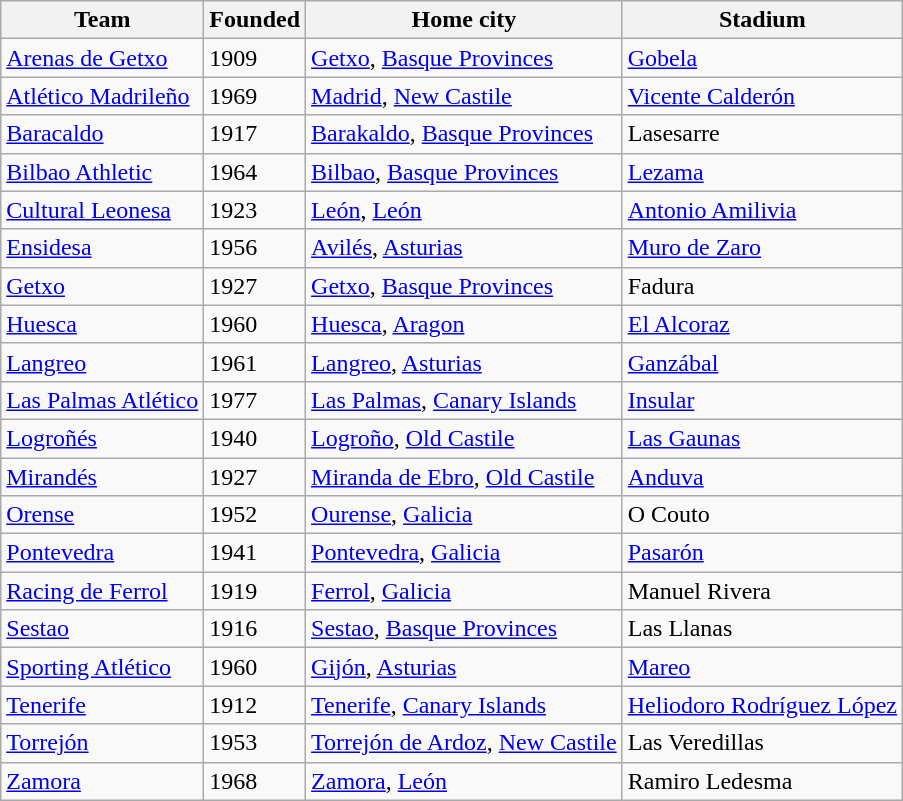<table class="wikitable sortable">
<tr>
<th>Team</th>
<th>Founded</th>
<th>Home city</th>
<th>Stadium</th>
</tr>
<tr>
<td><a href='#'>Arenas de Getxo</a></td>
<td>1909</td>
<td><a href='#'>Getxo</a>, <a href='#'>Basque Provinces</a></td>
<td><a href='#'>Gobela</a></td>
</tr>
<tr>
<td><a href='#'>Atlético Madrileño</a></td>
<td>1969</td>
<td><a href='#'>Madrid</a>, <a href='#'>New Castile</a></td>
<td><a href='#'>Vicente Calderón</a></td>
</tr>
<tr>
<td><a href='#'>Baracaldo</a></td>
<td>1917</td>
<td><a href='#'>Barakaldo</a>, <a href='#'>Basque Provinces</a></td>
<td>Lasesarre</td>
</tr>
<tr>
<td><a href='#'>Bilbao Athletic</a></td>
<td>1964</td>
<td><a href='#'>Bilbao</a>, <a href='#'>Basque Provinces</a></td>
<td><a href='#'>Lezama</a></td>
</tr>
<tr>
<td><a href='#'>Cultural Leonesa</a></td>
<td>1923</td>
<td><a href='#'>León</a>, <a href='#'>León</a></td>
<td><a href='#'>Antonio Amilivia</a></td>
</tr>
<tr>
<td><a href='#'>Ensidesa</a></td>
<td>1956</td>
<td><a href='#'>Avilés</a>, <a href='#'>Asturias</a></td>
<td><a href='#'>Muro de Zaro</a></td>
</tr>
<tr>
<td><a href='#'>Getxo</a></td>
<td>1927</td>
<td><a href='#'>Getxo</a>, <a href='#'>Basque Provinces</a></td>
<td>Fadura</td>
</tr>
<tr>
<td><a href='#'>Huesca</a></td>
<td>1960</td>
<td><a href='#'>Huesca</a>, <a href='#'>Aragon</a></td>
<td><a href='#'>El Alcoraz</a></td>
</tr>
<tr>
<td><a href='#'>Langreo</a></td>
<td>1961</td>
<td><a href='#'>Langreo</a>, <a href='#'>Asturias</a></td>
<td><a href='#'>Ganzábal</a></td>
</tr>
<tr>
<td><a href='#'>Las Palmas Atlético</a></td>
<td>1977</td>
<td><a href='#'>Las Palmas</a>, <a href='#'>Canary Islands</a></td>
<td><a href='#'>Insular</a></td>
</tr>
<tr>
<td><a href='#'>Logroñés</a></td>
<td>1940</td>
<td><a href='#'>Logroño</a>, <a href='#'>Old Castile</a></td>
<td><a href='#'>Las Gaunas</a></td>
</tr>
<tr>
<td><a href='#'>Mirandés</a></td>
<td>1927</td>
<td><a href='#'>Miranda de Ebro</a>, <a href='#'>Old Castile</a></td>
<td><a href='#'>Anduva</a></td>
</tr>
<tr>
<td><a href='#'>Orense</a></td>
<td>1952</td>
<td><a href='#'>Ourense</a>, <a href='#'>Galicia</a></td>
<td>O Couto</td>
</tr>
<tr>
<td><a href='#'>Pontevedra</a></td>
<td>1941</td>
<td><a href='#'>Pontevedra</a>, <a href='#'>Galicia</a></td>
<td><a href='#'>Pasarón</a></td>
</tr>
<tr>
<td><a href='#'>Racing de Ferrol</a></td>
<td>1919</td>
<td><a href='#'>Ferrol</a>, <a href='#'>Galicia</a></td>
<td>Manuel Rivera</td>
</tr>
<tr>
<td><a href='#'>Sestao</a></td>
<td>1916</td>
<td><a href='#'>Sestao</a>, <a href='#'>Basque Provinces</a></td>
<td>Las Llanas</td>
</tr>
<tr>
<td><a href='#'>Sporting Atlético</a></td>
<td>1960</td>
<td><a href='#'>Gijón</a>, <a href='#'>Asturias</a></td>
<td><a href='#'>Mareo</a></td>
</tr>
<tr>
<td><a href='#'>Tenerife</a></td>
<td>1912</td>
<td><a href='#'>Tenerife</a>, <a href='#'>Canary Islands</a></td>
<td><a href='#'>Heliodoro Rodríguez López</a></td>
</tr>
<tr>
<td><a href='#'>Torrejón</a></td>
<td>1953</td>
<td><a href='#'>Torrejón de Ardoz</a>, <a href='#'>New Castile</a></td>
<td>Las Veredillas</td>
</tr>
<tr>
<td><a href='#'>Zamora</a></td>
<td>1968</td>
<td><a href='#'>Zamora</a>, <a href='#'>León</a></td>
<td>Ramiro Ledesma</td>
</tr>
</table>
